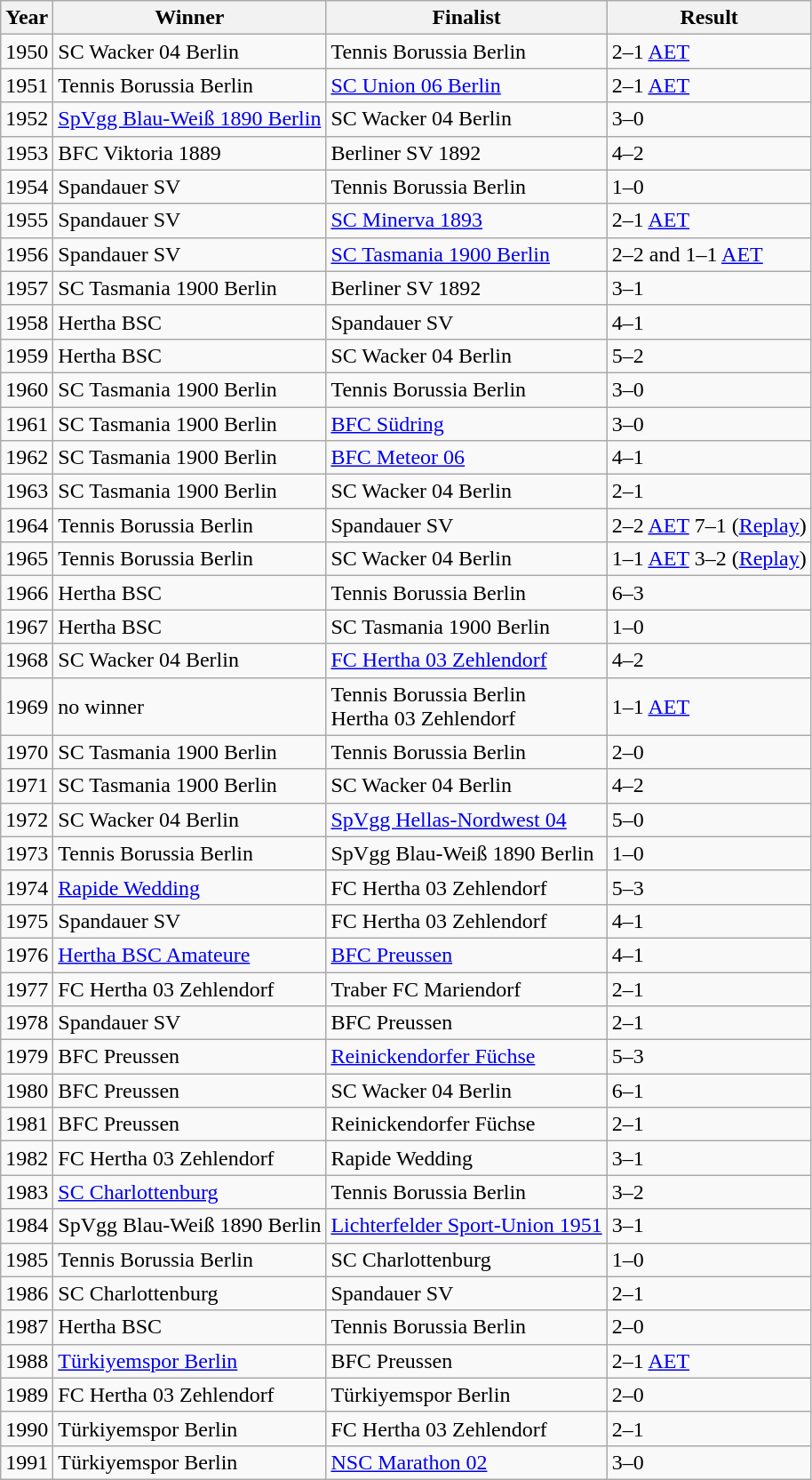<table class="wikitable">
<tr>
<th>Year</th>
<th>Winner</th>
<th>Finalist</th>
<th>Result</th>
</tr>
<tr>
<td>1950</td>
<td>SC Wacker 04 Berlin</td>
<td>Tennis Borussia Berlin</td>
<td>2–1 <a href='#'>AET</a></td>
</tr>
<tr>
<td>1951</td>
<td>Tennis Borussia Berlin</td>
<td><a href='#'>SC Union 06 Berlin</a></td>
<td>2–1 <a href='#'>AET</a></td>
</tr>
<tr>
<td>1952</td>
<td><a href='#'>SpVgg Blau-Weiß 1890 Berlin</a></td>
<td>SC Wacker 04 Berlin</td>
<td>3–0</td>
</tr>
<tr>
<td>1953</td>
<td>BFC Viktoria 1889</td>
<td>Berliner SV 1892</td>
<td>4–2</td>
</tr>
<tr>
<td>1954</td>
<td>Spandauer SV</td>
<td>Tennis Borussia Berlin</td>
<td>1–0</td>
</tr>
<tr>
<td>1955</td>
<td>Spandauer SV</td>
<td><a href='#'>SC Minerva 1893</a></td>
<td>2–1 <a href='#'>AET</a></td>
</tr>
<tr>
<td>1956</td>
<td>Spandauer SV</td>
<td><a href='#'>SC Tasmania 1900 Berlin</a></td>
<td>2–2 and 1–1 <a href='#'>AET</a></td>
</tr>
<tr>
<td>1957</td>
<td>SC Tasmania 1900 Berlin</td>
<td>Berliner SV 1892</td>
<td>3–1</td>
</tr>
<tr>
<td>1958</td>
<td>Hertha BSC</td>
<td>Spandauer SV</td>
<td>4–1</td>
</tr>
<tr>
<td>1959</td>
<td>Hertha BSC</td>
<td>SC Wacker 04 Berlin</td>
<td>5–2</td>
</tr>
<tr>
<td>1960</td>
<td>SC Tasmania 1900 Berlin</td>
<td>Tennis Borussia Berlin</td>
<td>3–0</td>
</tr>
<tr>
<td>1961</td>
<td>SC Tasmania 1900 Berlin</td>
<td><a href='#'>BFC Südring</a></td>
<td>3–0</td>
</tr>
<tr>
<td>1962</td>
<td>SC Tasmania 1900 Berlin</td>
<td><a href='#'>BFC Meteor 06</a></td>
<td>4–1</td>
</tr>
<tr>
<td>1963</td>
<td>SC Tasmania 1900 Berlin</td>
<td>SC Wacker 04 Berlin</td>
<td>2–1</td>
</tr>
<tr>
<td>1964</td>
<td>Tennis Borussia Berlin</td>
<td>Spandauer SV</td>
<td>2–2 <a href='#'>AET</a> 7–1 (<a href='#'>Replay</a>)</td>
</tr>
<tr>
<td>1965</td>
<td>Tennis Borussia Berlin</td>
<td>SC Wacker 04 Berlin</td>
<td>1–1 <a href='#'>AET</a> 3–2 (<a href='#'>Replay</a>)</td>
</tr>
<tr>
<td>1966</td>
<td>Hertha BSC</td>
<td>Tennis Borussia Berlin</td>
<td>6–3</td>
</tr>
<tr>
<td>1967</td>
<td>Hertha BSC</td>
<td>SC Tasmania 1900 Berlin</td>
<td>1–0</td>
</tr>
<tr>
<td>1968</td>
<td>SC Wacker 04 Berlin</td>
<td><a href='#'>FC Hertha 03 Zehlendorf</a></td>
<td>4–2</td>
</tr>
<tr>
<td>1969</td>
<td>no winner</td>
<td>Tennis Borussia Berlin<br>Hertha 03 Zehlendorf</td>
<td>1–1 <a href='#'>AET</a></td>
</tr>
<tr>
<td>1970</td>
<td>SC Tasmania 1900 Berlin</td>
<td>Tennis Borussia Berlin</td>
<td>2–0</td>
</tr>
<tr>
<td>1971</td>
<td>SC Tasmania 1900 Berlin</td>
<td>SC Wacker 04 Berlin</td>
<td>4–2</td>
</tr>
<tr>
<td>1972</td>
<td>SC Wacker 04 Berlin</td>
<td><a href='#'>SpVgg Hellas-Nordwest 04</a></td>
<td>5–0</td>
</tr>
<tr>
<td>1973</td>
<td>Tennis Borussia Berlin</td>
<td>SpVgg Blau-Weiß 1890 Berlin</td>
<td>1–0</td>
</tr>
<tr>
<td>1974</td>
<td><a href='#'>Rapide Wedding</a></td>
<td>FC Hertha 03 Zehlendorf</td>
<td>5–3</td>
</tr>
<tr>
<td>1975</td>
<td>Spandauer SV</td>
<td>FC Hertha 03 Zehlendorf</td>
<td>4–1</td>
</tr>
<tr>
<td>1976</td>
<td><a href='#'>Hertha BSC Amateure</a></td>
<td><a href='#'>BFC Preussen</a></td>
<td>4–1</td>
</tr>
<tr>
<td>1977</td>
<td>FC Hertha 03 Zehlendorf</td>
<td>Traber FC Mariendorf</td>
<td>2–1</td>
</tr>
<tr>
<td>1978</td>
<td>Spandauer SV</td>
<td>BFC Preussen</td>
<td>2–1</td>
</tr>
<tr>
<td>1979</td>
<td>BFC Preussen</td>
<td><a href='#'>Reinickendorfer Füchse</a></td>
<td>5–3</td>
</tr>
<tr>
<td>1980</td>
<td>BFC Preussen</td>
<td>SC Wacker 04 Berlin</td>
<td>6–1</td>
</tr>
<tr>
<td>1981</td>
<td>BFC Preussen</td>
<td>Reinickendorfer Füchse</td>
<td>2–1</td>
</tr>
<tr>
<td>1982</td>
<td>FC Hertha 03 Zehlendorf</td>
<td>Rapide Wedding</td>
<td>3–1</td>
</tr>
<tr>
<td>1983</td>
<td><a href='#'>SC Charlottenburg</a></td>
<td>Tennis Borussia Berlin</td>
<td>3–2</td>
</tr>
<tr>
<td>1984</td>
<td>SpVgg Blau-Weiß 1890 Berlin</td>
<td><a href='#'>Lichterfelder Sport-Union 1951</a></td>
<td>3–1</td>
</tr>
<tr>
<td>1985</td>
<td>Tennis Borussia Berlin</td>
<td>SC Charlottenburg</td>
<td>1–0</td>
</tr>
<tr>
<td>1986</td>
<td>SC Charlottenburg</td>
<td>Spandauer SV</td>
<td>2–1</td>
</tr>
<tr>
<td>1987</td>
<td>Hertha BSC</td>
<td>Tennis Borussia Berlin</td>
<td>2–0</td>
</tr>
<tr>
<td>1988</td>
<td><a href='#'>Türkiyemspor Berlin</a></td>
<td>BFC Preussen</td>
<td>2–1 <a href='#'>AET</a></td>
</tr>
<tr>
<td>1989</td>
<td>FC Hertha 03 Zehlendorf</td>
<td>Türkiyemspor Berlin</td>
<td>2–0</td>
</tr>
<tr>
<td>1990</td>
<td>Türkiyemspor Berlin</td>
<td>FC Hertha 03 Zehlendorf</td>
<td>2–1</td>
</tr>
<tr>
<td>1991</td>
<td>Türkiyemspor Berlin</td>
<td><a href='#'>NSC Marathon 02</a></td>
<td>3–0</td>
</tr>
</table>
